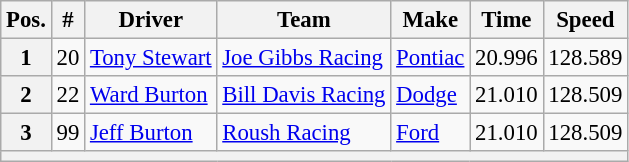<table class="wikitable" style="font-size:95%">
<tr>
<th>Pos.</th>
<th>#</th>
<th>Driver</th>
<th>Team</th>
<th>Make</th>
<th>Time</th>
<th>Speed</th>
</tr>
<tr>
<th>1</th>
<td>20</td>
<td><a href='#'>Tony Stewart</a></td>
<td><a href='#'>Joe Gibbs Racing</a></td>
<td><a href='#'>Pontiac</a></td>
<td>20.996</td>
<td>128.589</td>
</tr>
<tr>
<th>2</th>
<td>22</td>
<td><a href='#'>Ward Burton</a></td>
<td><a href='#'>Bill Davis Racing</a></td>
<td><a href='#'>Dodge</a></td>
<td>21.010</td>
<td>128.509</td>
</tr>
<tr>
<th>3</th>
<td>99</td>
<td><a href='#'>Jeff Burton</a></td>
<td><a href='#'>Roush Racing</a></td>
<td><a href='#'>Ford</a></td>
<td>21.010</td>
<td>128.509</td>
</tr>
<tr>
<th colspan="7"></th>
</tr>
</table>
